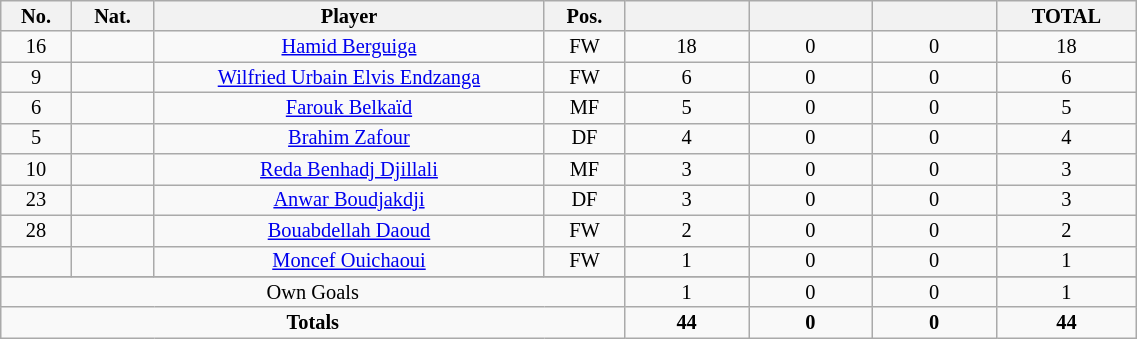<table class="wikitable sortable alternance"  style="font-size:85%; text-align:center; line-height:14px; width:60%;">
<tr>
<th width=10>No.</th>
<th width=10>Nat.</th>
<th width=140>Player</th>
<th width=10>Pos.</th>
<th width=40></th>
<th width=40></th>
<th width=40></th>
<th width=10>TOTAL</th>
</tr>
<tr>
<td>16</td>
<td></td>
<td><a href='#'>Hamid Berguiga</a></td>
<td>FW</td>
<td>18</td>
<td>0</td>
<td>0</td>
<td>18</td>
</tr>
<tr>
<td>9</td>
<td></td>
<td><a href='#'>Wilfried Urbain Elvis Endzanga</a></td>
<td>FW</td>
<td>6</td>
<td>0</td>
<td>0</td>
<td>6</td>
</tr>
<tr>
<td>6</td>
<td></td>
<td><a href='#'>Farouk Belkaïd</a></td>
<td>MF</td>
<td>5</td>
<td>0</td>
<td>0</td>
<td>5</td>
</tr>
<tr>
<td>5</td>
<td></td>
<td><a href='#'>Brahim Zafour</a></td>
<td>DF</td>
<td>4</td>
<td>0</td>
<td>0</td>
<td>4</td>
</tr>
<tr>
<td>10</td>
<td></td>
<td><a href='#'>Reda Benhadj Djillali</a></td>
<td>MF</td>
<td>3</td>
<td>0</td>
<td>0</td>
<td>3</td>
</tr>
<tr>
<td>23</td>
<td></td>
<td><a href='#'>Anwar Boudjakdji</a></td>
<td>DF</td>
<td>3</td>
<td>0</td>
<td>0</td>
<td>3</td>
</tr>
<tr>
<td>28</td>
<td></td>
<td><a href='#'>Bouabdellah Daoud</a></td>
<td>FW</td>
<td>2</td>
<td>0</td>
<td>0</td>
<td>2</td>
</tr>
<tr>
<td></td>
<td></td>
<td><a href='#'>Moncef Ouichaoui</a></td>
<td>FW</td>
<td>1</td>
<td>0</td>
<td>0</td>
<td>1</td>
</tr>
<tr>
</tr>
<tr class="sortbottom">
<td colspan="4">Own Goals</td>
<td>1</td>
<td>0</td>
<td>0</td>
<td>1</td>
</tr>
<tr class="sortbottom">
<td colspan="4"><strong>Totals</strong></td>
<td><strong>44</strong></td>
<td><strong>0</strong></td>
<td><strong>0</strong></td>
<td><strong>44</strong></td>
</tr>
</table>
